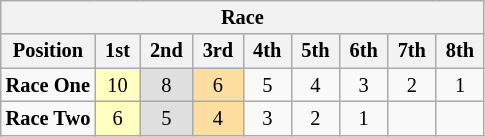<table class="wikitable" style="font-size:85%; text-align:center">
<tr>
<th colspan=11>Race</th>
</tr>
<tr>
<th>Position</th>
<th> 1st </th>
<th> 2nd </th>
<th> 3rd </th>
<th> 4th </th>
<th> 5th </th>
<th> 6th </th>
<th> 7th </th>
<th> 8th </th>
</tr>
<tr>
<td align="left"><strong>Race One</strong></td>
<td style="background:#FFFFBF;">10</td>
<td style="background:#DFDFDF;">8</td>
<td style="background:#FFDF9F;">6</td>
<td>5</td>
<td>4</td>
<td>3</td>
<td>2</td>
<td>1</td>
</tr>
<tr>
<td align="left"><strong>Race Two</strong></td>
<td style="background:#FFFFBF;">6</td>
<td style="background:#DFDFDF;">5</td>
<td style="background:#FFDF9F;">4</td>
<td>3</td>
<td>2</td>
<td>1</td>
<td></td>
<td></td>
</tr>
</table>
